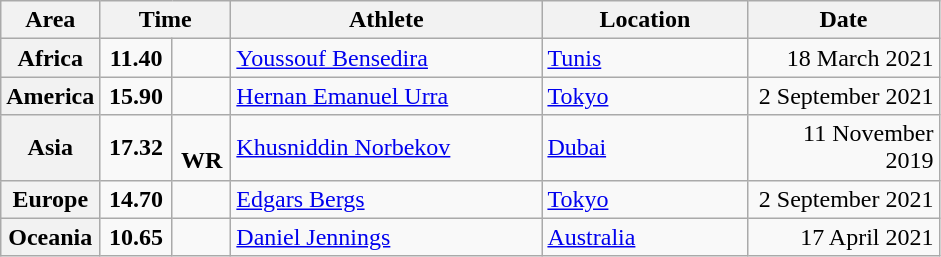<table class="wikitable">
<tr>
<th width="45">Area</th>
<th width="80" colspan="2">Time</th>
<th width="200">Athlete</th>
<th width="130">Location</th>
<th width="120">Date</th>
</tr>
<tr>
<th>Africa</th>
<td align=center><strong>11.40 </strong></td>
<td align=center></td>
<td> <a href='#'>Youssouf Bensedira</a></td>
<td> <a href='#'>Tunis</a></td>
<td align=right>18 March 2021</td>
</tr>
<tr>
<th>America</th>
<td align=center><strong>15.90 </strong></td>
<td align=center></td>
<td> <a href='#'>Hernan Emanuel Urra</a></td>
<td> <a href='#'>Tokyo</a></td>
<td align=right>2 September 2021</td>
</tr>
<tr>
<th>Asia</th>
<td align=center><strong>17.32 </strong></td>
<td align=center><br><strong>WR</strong></td>
<td> <a href='#'>Khusniddin Norbekov</a></td>
<td> <a href='#'>Dubai</a></td>
<td align=right>11 November 2019</td>
</tr>
<tr>
<th>Europe</th>
<td align=center><strong>14.70 </strong></td>
<td align=center></td>
<td> <a href='#'>Edgars Bergs</a></td>
<td> <a href='#'>Tokyo</a></td>
<td align=right>2 September 2021</td>
</tr>
<tr>
<th>Oceania</th>
<td align=center><strong>10.65 </strong></td>
<td align=center></td>
<td> <a href='#'>Daniel Jennings</a></td>
<td> <a href='#'>Australia</a></td>
<td align=right>17 April 2021</td>
</tr>
</table>
